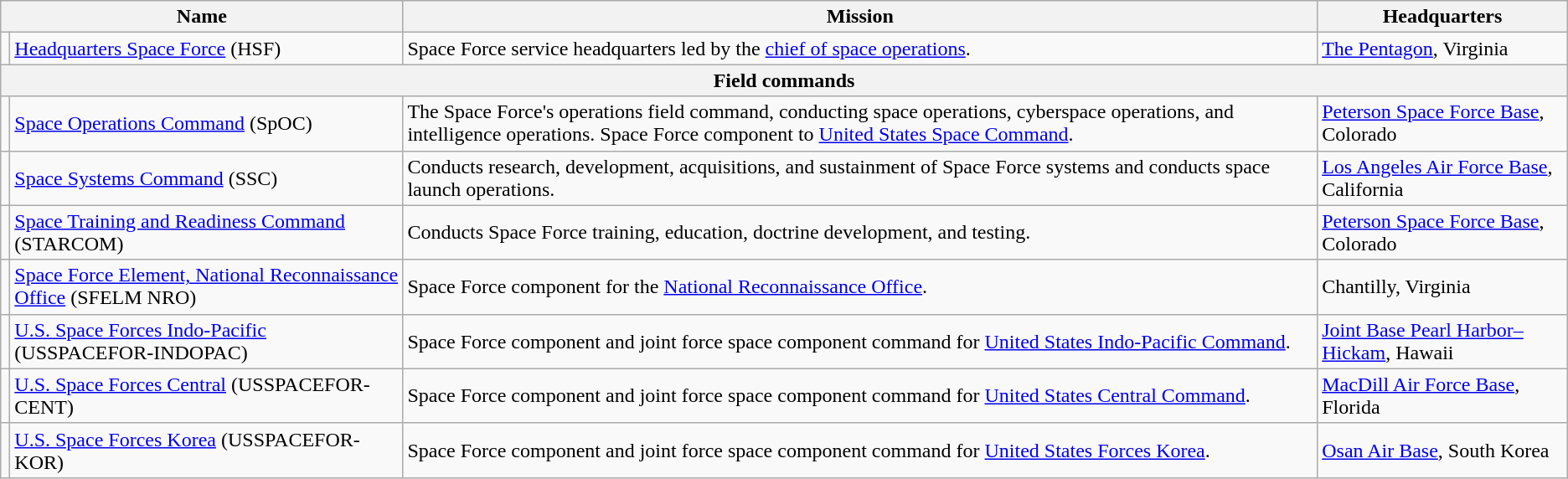<table class="wikitable">
<tr>
<th colspan=2>Name</th>
<th>Mission</th>
<th>Headquarters</th>
</tr>
<tr>
<td></td>
<td><a href='#'>Headquarters Space Force</a> (HSF)</td>
<td>Space Force service headquarters led by the <a href='#'>chief of space operations</a>.</td>
<td><a href='#'>The Pentagon</a>, Virginia</td>
</tr>
<tr>
<th colspan=4>Field commands</th>
</tr>
<tr>
<td></td>
<td><a href='#'>Space Operations Command</a> (SpOC)</td>
<td>The Space Force's operations field command, conducting space operations, cyberspace operations, and intelligence operations. Space Force component to <a href='#'>United States Space Command</a>.</td>
<td><a href='#'>Peterson Space Force Base</a>, Colorado</td>
</tr>
<tr>
<td></td>
<td><a href='#'>Space Systems Command</a> (SSC)</td>
<td>Conducts research, development, acquisitions, and sustainment of Space Force systems and conducts space launch operations.</td>
<td><a href='#'>Los Angeles Air Force Base</a>, California</td>
</tr>
<tr>
<td></td>
<td><a href='#'>Space Training and Readiness Command</a> (STARCOM)</td>
<td>Conducts Space Force training, education, doctrine development, and testing.</td>
<td><a href='#'>Peterson Space Force Base</a>, Colorado</td>
</tr>
<tr>
<td></td>
<td><a href='#'>Space Force Element, National Reconnaissance Office</a> (SFELM NRO)</td>
<td>Space Force component for the <a href='#'>National Reconnaissance Office</a>.</td>
<td>Chantilly, Virginia</td>
</tr>
<tr>
<td></td>
<td><a href='#'>U.S. Space Forces Indo-Pacific</a> (USSPACEFOR-INDOPAC)</td>
<td>Space Force component and joint force space component command for <a href='#'>United States Indo-Pacific Command</a>.</td>
<td><a href='#'>Joint Base Pearl Harbor–Hickam</a>, Hawaii</td>
</tr>
<tr>
<td></td>
<td><a href='#'>U.S. Space Forces Central</a> (USSPACEFOR-CENT)</td>
<td>Space Force component and joint force space component command for <a href='#'>United States Central Command</a>.</td>
<td><a href='#'>MacDill Air Force Base</a>, Florida</td>
</tr>
<tr>
<td></td>
<td><a href='#'>U.S. Space Forces Korea</a> (USSPACEFOR-KOR)</td>
<td>Space Force component and joint force space component command for <a href='#'>United States Forces Korea</a>.</td>
<td><a href='#'>Osan Air Base</a>, South Korea</td>
</tr>
</table>
